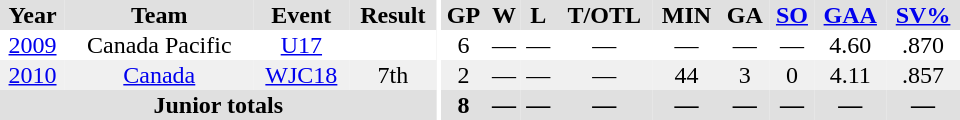<table border="0" cellpadding="1" cellspacing="0" ID="Table3" style="text-align:center; width:40em">
<tr ALIGN="center" bgcolor="#e0e0e0">
<th>Year</th>
<th>Team</th>
<th>Event</th>
<th>Result</th>
<th rowspan="99" bgcolor="#ffffff"></th>
<th>GP</th>
<th>W</th>
<th>L</th>
<th>T/OTL</th>
<th>MIN</th>
<th>GA</th>
<th><a href='#'>SO</a></th>
<th><a href='#'>GAA</a></th>
<th><a href='#'>SV%</a></th>
</tr>
<tr>
<td><a href='#'>2009</a></td>
<td>Canada Pacific</td>
<td><a href='#'>U17</a></td>
<td></td>
<td>6</td>
<td>—</td>
<td>—</td>
<td>—</td>
<td>—</td>
<td>—</td>
<td>—</td>
<td>4.60</td>
<td>.870</td>
</tr>
<tr ALIGN="center" bgcolor="#f0f0f0">
<td><a href='#'>2010</a></td>
<td><a href='#'>Canada</a></td>
<td><a href='#'>WJC18</a></td>
<td>7th</td>
<td>2</td>
<td>—</td>
<td>—</td>
<td>—</td>
<td>44</td>
<td>3</td>
<td>0</td>
<td>4.11</td>
<td>.857</td>
</tr>
<tr ALIGN="center" bgcolor="#e0e0e0">
<th colspan=4>Junior totals</th>
<th>8</th>
<th>—</th>
<th>—</th>
<th>—</th>
<th>—</th>
<th>—</th>
<th>—</th>
<th>—</th>
<th>—</th>
</tr>
</table>
